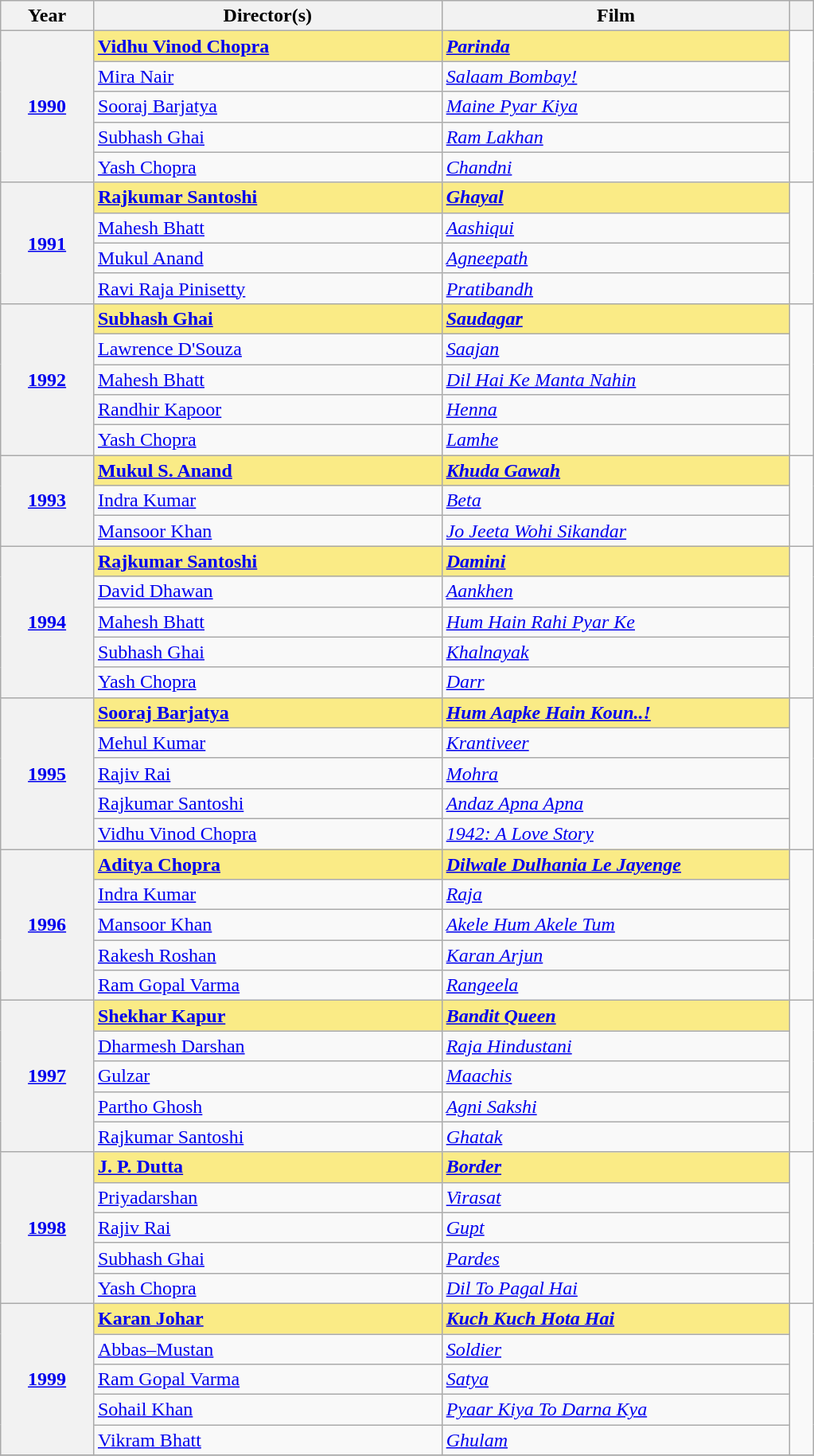<table class="wikitable sortable">
<tr>
<th scope="col" style="width:8%;">Year</th>
<th scope="col" style="width:30%;">Director(s)</th>
<th scope="col" style="width:30%;">Film</th>
<th scope="col" style="width:2%;" class="unsortable"></th>
</tr>
<tr>
<th scope="row" rowspan=5 style="text-align:center;"><a href='#'>1990</a><br></th>
<td style="background:#FAEB86;"><strong><a href='#'>Vidhu Vinod Chopra</a></strong></td>
<td style="background:#FAEB86;"><strong><em><a href='#'>Parinda</a></em></strong></td>
<td rowspan="5"></td>
</tr>
<tr>
<td><a href='#'>Mira Nair</a></td>
<td><em><a href='#'>Salaam Bombay!</a></em></td>
</tr>
<tr>
<td><a href='#'>Sooraj Barjatya</a></td>
<td><em><a href='#'>Maine Pyar Kiya</a></em></td>
</tr>
<tr>
<td><a href='#'>Subhash Ghai</a></td>
<td><em><a href='#'>Ram Lakhan</a></em></td>
</tr>
<tr>
<td><a href='#'>Yash Chopra</a></td>
<td><em><a href='#'>Chandni</a></em></td>
</tr>
<tr>
<th scope="row" rowspan=4 style="text-align:center;"><a href='#'>1991</a><br></th>
<td style="background:#FAEB86;"><strong><a href='#'>Rajkumar Santoshi</a></strong></td>
<td style="background:#FAEB86;"><strong><em><a href='#'>Ghayal</a></em></strong></td>
<td rowspan="4"></td>
</tr>
<tr>
<td><a href='#'>Mahesh Bhatt</a></td>
<td><em><a href='#'>Aashiqui</a></em></td>
</tr>
<tr>
<td><a href='#'>Mukul Anand</a></td>
<td><em><a href='#'>Agneepath</a></em></td>
</tr>
<tr>
<td><a href='#'>Ravi Raja Pinisetty</a></td>
<td><em><a href='#'>Pratibandh</a></em></td>
</tr>
<tr>
<th scope="row" rowspan=5 style="text-align:center;"><a href='#'>1992</a><br></th>
<td style="background:#FAEB86;"><strong><a href='#'>Subhash Ghai</a></strong></td>
<td style="background:#FAEB86;"><strong><em><a href='#'>Saudagar</a></em></strong></td>
<td rowspan="5"></td>
</tr>
<tr>
<td><a href='#'>Lawrence D'Souza</a></td>
<td><em><a href='#'>Saajan</a></em></td>
</tr>
<tr>
<td><a href='#'>Mahesh Bhatt</a></td>
<td><em><a href='#'>Dil Hai Ke Manta Nahin</a></em></td>
</tr>
<tr>
<td><a href='#'>Randhir Kapoor</a></td>
<td><em><a href='#'>Henna</a></em></td>
</tr>
<tr>
<td><a href='#'>Yash Chopra</a></td>
<td><em><a href='#'>Lamhe</a></em></td>
</tr>
<tr>
<th scope="row" rowspan=3 style="text-align:center;"><a href='#'>1993</a><br></th>
<td style="background:#FAEB86;"><strong><a href='#'>Mukul S. Anand</a></strong></td>
<td style="background:#FAEB86;"><strong><em><a href='#'>Khuda Gawah</a></em></strong></td>
<td rowspan="3"></td>
</tr>
<tr>
<td><a href='#'>Indra Kumar</a></td>
<td><em><a href='#'>Beta</a></em></td>
</tr>
<tr>
<td><a href='#'>Mansoor Khan</a></td>
<td><em><a href='#'>Jo Jeeta Wohi Sikandar</a></em></td>
</tr>
<tr>
<th scope="row" rowspan=5 style="text-align:center;"><a href='#'>1994</a><br></th>
<td style="background:#FAEB86;"><strong><a href='#'>Rajkumar Santoshi</a></strong></td>
<td style="background:#FAEB86;"><strong><em><a href='#'>Damini</a></em></strong></td>
<td rowspan="5"></td>
</tr>
<tr>
<td><a href='#'>David Dhawan</a></td>
<td><em><a href='#'>Aankhen</a></em></td>
</tr>
<tr>
<td><a href='#'>Mahesh Bhatt</a></td>
<td><em><a href='#'>Hum Hain Rahi Pyar Ke</a></em></td>
</tr>
<tr>
<td><a href='#'>Subhash Ghai</a></td>
<td><em><a href='#'>Khalnayak</a></em></td>
</tr>
<tr>
<td><a href='#'>Yash Chopra</a></td>
<td><em><a href='#'>Darr</a></em></td>
</tr>
<tr>
<th scope="row" rowspan=5 style="text-align:center;"><a href='#'>1995</a><br></th>
<td style="background:#FAEB86;"><strong><a href='#'>Sooraj Barjatya</a></strong></td>
<td style="background:#FAEB86;"><strong><em><a href='#'>Hum Aapke Hain Koun..!</a></em></strong></td>
<td rowspan="5"></td>
</tr>
<tr>
<td><a href='#'>Mehul Kumar</a></td>
<td><em><a href='#'>Krantiveer</a></em></td>
</tr>
<tr>
<td><a href='#'>Rajiv Rai</a></td>
<td><em><a href='#'>Mohra</a></em></td>
</tr>
<tr>
<td><a href='#'>Rajkumar Santoshi</a></td>
<td><em><a href='#'>Andaz Apna Apna</a></em></td>
</tr>
<tr>
<td><a href='#'>Vidhu Vinod Chopra</a></td>
<td><em><a href='#'>1942: A Love Story</a></em></td>
</tr>
<tr>
<th scope="row" rowspan=5 style="text-align:center;"><a href='#'>1996</a><br></th>
<td style="background:#FAEB86;"><strong><a href='#'>Aditya Chopra</a></strong></td>
<td style="background:#FAEB86;"><strong><em><a href='#'>Dilwale Dulhania Le Jayenge</a></em></strong></td>
<td rowspan="5"></td>
</tr>
<tr>
<td><a href='#'>Indra Kumar</a></td>
<td><em><a href='#'>Raja</a></em></td>
</tr>
<tr>
<td><a href='#'>Mansoor Khan</a></td>
<td><em><a href='#'>Akele Hum Akele Tum</a></em></td>
</tr>
<tr>
<td><a href='#'>Rakesh Roshan</a></td>
<td><em><a href='#'>Karan Arjun</a></em></td>
</tr>
<tr>
<td><a href='#'>Ram Gopal Varma</a></td>
<td><em><a href='#'>Rangeela</a></em></td>
</tr>
<tr>
<th scope="row" rowspan=5 style="text-align:center;"><a href='#'>1997</a><br></th>
<td style="background:#FAEB86;"><strong><a href='#'>Shekhar Kapur</a></strong></td>
<td style="background:#FAEB86;"><strong><em><a href='#'>Bandit Queen</a></em></strong></td>
<td rowspan="5"></td>
</tr>
<tr>
<td><a href='#'>Dharmesh Darshan</a></td>
<td><em><a href='#'>Raja Hindustani</a></em></td>
</tr>
<tr>
<td><a href='#'>Gulzar</a></td>
<td><em><a href='#'>Maachis</a></em></td>
</tr>
<tr>
<td><a href='#'>Partho Ghosh</a></td>
<td><em><a href='#'>Agni Sakshi</a></em></td>
</tr>
<tr>
<td><a href='#'>Rajkumar Santoshi</a></td>
<td><em><a href='#'>Ghatak</a></em></td>
</tr>
<tr>
<th scope="row" rowspan=5 style="text-align:center;"><a href='#'>1998</a><br></th>
<td style="background:#FAEB86;"><strong><a href='#'>J. P. Dutta</a></strong></td>
<td style="background:#FAEB86;"><strong><em><a href='#'>Border</a></em></strong></td>
<td rowspan="5"></td>
</tr>
<tr>
<td><a href='#'>Priyadarshan</a></td>
<td><em><a href='#'>Virasat</a></em></td>
</tr>
<tr>
<td><a href='#'>Rajiv Rai</a></td>
<td><em><a href='#'>Gupt</a></em></td>
</tr>
<tr>
<td><a href='#'>Subhash Ghai</a></td>
<td><em><a href='#'>Pardes</a></em></td>
</tr>
<tr>
<td><a href='#'>Yash Chopra</a></td>
<td><em><a href='#'>Dil To Pagal Hai</a></em></td>
</tr>
<tr>
<th scope="row" rowspan=5 style="text-align:center;"><a href='#'>1999</a><br></th>
<td style="background:#FAEB86;"><strong><a href='#'>Karan Johar</a></strong></td>
<td style="background:#FAEB86;"><strong><em><a href='#'>Kuch Kuch Hota Hai</a></em></strong></td>
<td rowspan="5"></td>
</tr>
<tr>
<td><a href='#'>Abbas–Mustan</a></td>
<td><em><a href='#'>Soldier</a></em></td>
</tr>
<tr>
<td><a href='#'>Ram Gopal Varma</a></td>
<td><em><a href='#'>Satya</a></em></td>
</tr>
<tr>
<td><a href='#'>Sohail Khan</a></td>
<td><em><a href='#'>Pyaar Kiya To Darna Kya</a></em></td>
</tr>
<tr>
<td><a href='#'>Vikram Bhatt</a></td>
<td><em><a href='#'>Ghulam</a></em></td>
</tr>
<tr>
</tr>
</table>
